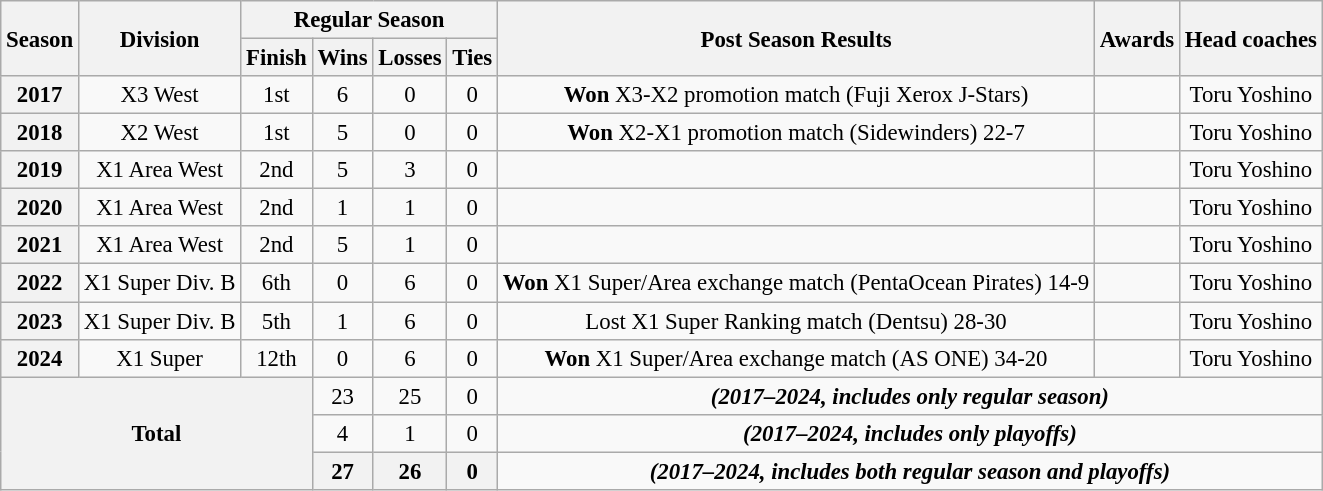<table class="wikitable" style="text-align:center; font-size:95%">
<tr>
<th rowspan="2">Season</th>
<th rowspan="2">Division</th>
<th colspan="4">Regular Season</th>
<th rowspan="2">Post Season Results</th>
<th rowspan="2">Awards</th>
<th rowspan="2">Head coaches</th>
</tr>
<tr>
<th>Finish</th>
<th>Wins</th>
<th>Losses</th>
<th>Ties</th>
</tr>
<tr>
<th align="center">2017</th>
<td align="center">X3 West</td>
<td align="center" bgcolor="">1st</td>
<td align="center">6</td>
<td align="center">0</td>
<td align="center">0</td>
<td><strong>Won</strong> X3-X2 promotion match (Fuji Xerox J-Stars)</td>
<td></td>
<td>Toru Yoshino</td>
</tr>
<tr>
<th align="center">2018</th>
<td align="center">X2 West</td>
<td align="center" bgcolor="">1st</td>
<td align="center">5</td>
<td align="center">0</td>
<td align="center">0</td>
<td><strong>Won</strong> X2-X1 promotion match (Sidewinders) 22-7</td>
<td></td>
<td>Toru Yoshino</td>
</tr>
<tr>
<th align="center">2019</th>
<td align="center">X1 Area West</td>
<td align="center" bgcolor="">2nd</td>
<td align="center">5</td>
<td align="center">3</td>
<td align="center">0</td>
<td></td>
<td></td>
<td>Toru Yoshino</td>
</tr>
<tr>
<th align="center">2020</th>
<td align="center">X1 Area West</td>
<td align="center" bgcolor="">2nd</td>
<td align="center">1</td>
<td align="center">1</td>
<td align="center">0</td>
<td></td>
<td></td>
<td>Toru Yoshino</td>
</tr>
<tr>
<th align="center">2021</th>
<td align="center">X1 Area West</td>
<td align="center" bgcolor="">2nd</td>
<td align="center">5</td>
<td align="center">1</td>
<td align="center">0</td>
<td></td>
<td></td>
<td>Toru Yoshino</td>
</tr>
<tr>
<th align="center">2022</th>
<td align="center">X1 Super Div. B</td>
<td align="center" bgcolor="">6th</td>
<td align="center">0</td>
<td align="center">6</td>
<td align="center">0</td>
<td><strong>Won</strong> X1 Super/Area exchange match (PentaOcean Pirates) 14-9</td>
<td></td>
<td>Toru Yoshino</td>
</tr>
<tr>
<th align="center">2023</th>
<td align="center">X1 Super Div. B</td>
<td align="center" bgcolor="">5th</td>
<td align="center">1</td>
<td align="center">6</td>
<td align="center">0</td>
<td>Lost X1 Super Ranking match (Dentsu) 28-30</td>
<td></td>
<td>Toru Yoshino</td>
</tr>
<tr>
<th align="center">2024</th>
<td align="center">X1 Super</td>
<td align="center" bgcolor="">12th</td>
<td align="center">0</td>
<td align="center">6</td>
<td align="center">0</td>
<td><strong>Won</strong> X1 Super/Area exchange match (AS ONE) 34-20</td>
<td></td>
<td>Toru Yoshino</td>
</tr>
<tr>
<th align="center" rowSpan="3" colSpan="3">Total</th>
<td align="center">23</td>
<td align="center">25</td>
<td align="center">0</td>
<td colSpan="3"><strong><em>(2017–2024, includes only regular season)</em></strong></td>
</tr>
<tr>
<td align="center">4</td>
<td align="center">1</td>
<td align="center">0</td>
<td colSpan="3"><strong><em>(2017–2024, includes only playoffs)</em></strong></td>
</tr>
<tr>
<th align="center">27</th>
<th align="center">26</th>
<th align="center">0</th>
<td colSpan="3"><strong><em>(2017–2024, includes both regular season and playoffs)</em></strong></td>
</tr>
</table>
